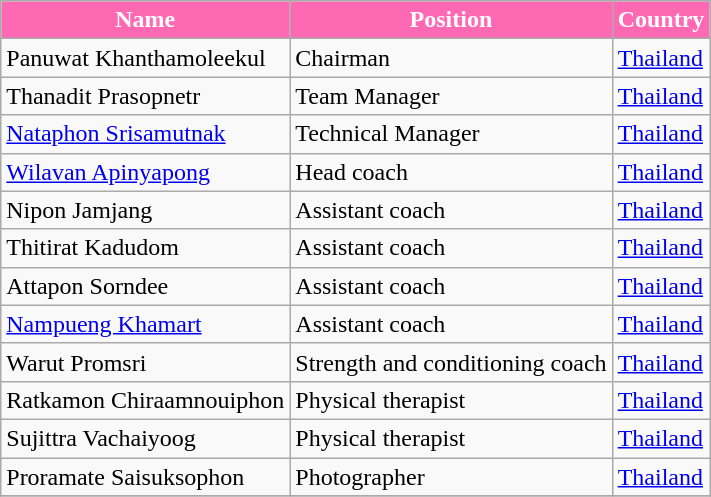<table class="wikitable">
<tr>
<th style="color:#FFFFFF; background:#FF69B4;">Name</th>
<th style="color:#FFFFFF; background:#FF69B4;">Position</th>
<th style="color:#FFFFFF; background:#FF69B4;">Country</th>
</tr>
<tr style="text-align:left;">
<td>Panuwat Khanthamoleekul</td>
<td>Chairman</td>
<td> <a href='#'>Thailand</a></td>
</tr>
<tr style="text-align:left;">
<td>Thanadit Prasopnetr</td>
<td>Team Manager</td>
<td> <a href='#'>Thailand</a></td>
</tr>
<tr style="text-align:left;">
<td><a href='#'>Nataphon Srisamutnak</a></td>
<td>Technical Manager</td>
<td> <a href='#'>Thailand</a></td>
</tr>
<tr style="text-align:left;">
<td><a href='#'>Wilavan Apinyapong</a></td>
<td>Head coach</td>
<td> <a href='#'>Thailand</a></td>
</tr>
<tr style="text-align:left;">
<td>Nipon Jamjang</td>
<td>Assistant coach</td>
<td> <a href='#'>Thailand</a></td>
</tr>
<tr style="text-align:left;">
<td>Thitirat Kadudom</td>
<td>Assistant coach</td>
<td> <a href='#'>Thailand</a></td>
</tr>
<tr style="text-align:left;">
<td>Attapon Sorndee</td>
<td>Assistant coach</td>
<td> <a href='#'>Thailand</a></td>
</tr>
<tr style="text-align:left;">
<td><a href='#'>Nampueng Khamart</a></td>
<td>Assistant coach</td>
<td> <a href='#'>Thailand</a></td>
</tr>
<tr style="text-align:left;">
<td>Warut Promsri</td>
<td>Strength and conditioning coach</td>
<td> <a href='#'>Thailand</a></td>
</tr>
<tr style="text-align:left;">
<td>Ratkamon Chiraamnouiphon</td>
<td>Physical therapist</td>
<td> <a href='#'>Thailand</a></td>
</tr>
<tr style="text-align:left;">
<td>Sujittra Vachaiyoog</td>
<td>Physical therapist</td>
<td> <a href='#'>Thailand</a></td>
</tr>
<tr style="text-align:left;">
<td>Proramate Saisuksophon</td>
<td>Photographer</td>
<td> <a href='#'>Thailand</a></td>
</tr>
<tr>
</tr>
</table>
